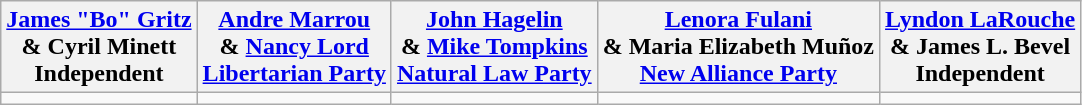<table class="wikitable" style="text-align:center;">
<tr>
<th><a href='#'>James "Bo" Gritz</a><br> & Cyril Minett<br>Independent</th>
<th><a href='#'>Andre Marrou</a><br> & <a href='#'>Nancy Lord</a><br><a href='#'>Libertarian Party</a></th>
<th><a href='#'>John Hagelin</a><br> & <a href='#'>Mike Tompkins</a><br><a href='#'>Natural Law Party</a></th>
<th><a href='#'>Lenora Fulani</a><br> & Maria Elizabeth Muñoz<br><a href='#'>New Alliance Party</a></th>
<th><a href='#'>Lyndon LaRouche</a><br> & James L. Bevel<br>Independent</th>
</tr>
<tr>
<td></td>
<td></td>
<td></td>
<td></td>
<td></td>
</tr>
</table>
